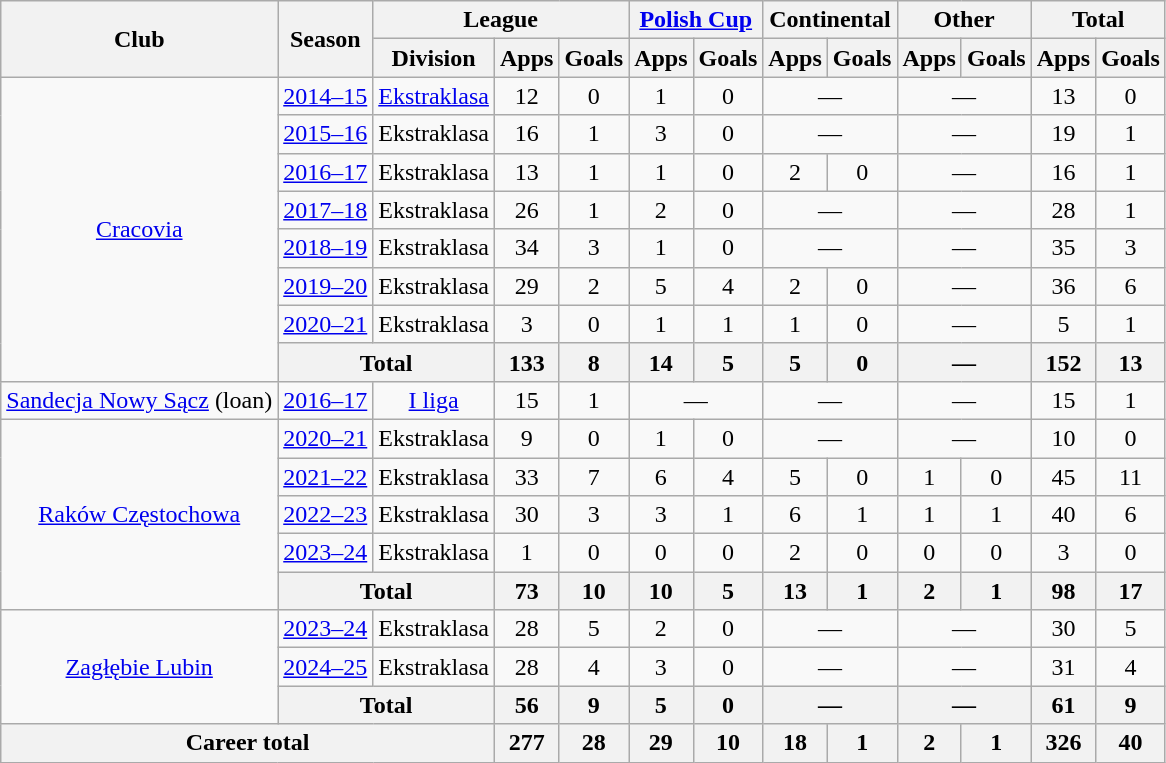<table class="wikitable" style="text-align: center;">
<tr>
<th rowspan="2">Club</th>
<th rowspan="2">Season</th>
<th colspan="3">League</th>
<th colspan="2"><a href='#'>Polish Cup</a></th>
<th colspan="2">Continental</th>
<th colspan="2">Other</th>
<th colspan="2">Total</th>
</tr>
<tr>
<th>Division</th>
<th>Apps</th>
<th>Goals</th>
<th>Apps</th>
<th>Goals</th>
<th>Apps</th>
<th>Goals</th>
<th>Apps</th>
<th>Goals</th>
<th>Apps</th>
<th>Goals</th>
</tr>
<tr>
<td rowspan="8"><a href='#'>Cracovia</a></td>
<td><a href='#'>2014–15</a></td>
<td><a href='#'>Ekstraklasa</a></td>
<td>12</td>
<td>0</td>
<td>1</td>
<td>0</td>
<td colspan="2">—</td>
<td colspan="2">—</td>
<td>13</td>
<td>0</td>
</tr>
<tr>
<td><a href='#'>2015–16</a></td>
<td>Ekstraklasa</td>
<td>16</td>
<td>1</td>
<td>3</td>
<td>0</td>
<td colspan="2">—</td>
<td colspan="2">—</td>
<td>19</td>
<td>1</td>
</tr>
<tr>
<td><a href='#'>2016–17</a></td>
<td>Ekstraklasa</td>
<td>13</td>
<td>1</td>
<td>1</td>
<td>0</td>
<td>2</td>
<td>0</td>
<td colspan="2">—</td>
<td>16</td>
<td>1</td>
</tr>
<tr>
<td><a href='#'>2017–18</a></td>
<td>Ekstraklasa</td>
<td>26</td>
<td>1</td>
<td>2</td>
<td>0</td>
<td colspan="2">—</td>
<td colspan="2">—</td>
<td>28</td>
<td>1</td>
</tr>
<tr>
<td><a href='#'>2018–19</a></td>
<td>Ekstraklasa</td>
<td>34</td>
<td>3</td>
<td>1</td>
<td>0</td>
<td colspan="2">—</td>
<td colspan="2">—</td>
<td>35</td>
<td>3</td>
</tr>
<tr>
<td><a href='#'>2019–20</a></td>
<td>Ekstraklasa</td>
<td>29</td>
<td>2</td>
<td>5</td>
<td>4</td>
<td>2</td>
<td>0</td>
<td colspan="2">—</td>
<td>36</td>
<td>6</td>
</tr>
<tr>
<td><a href='#'>2020–21</a></td>
<td>Ekstraklasa</td>
<td>3</td>
<td>0</td>
<td>1</td>
<td>1</td>
<td>1</td>
<td>0</td>
<td colspan="2">—</td>
<td>5</td>
<td>1</td>
</tr>
<tr>
<th colspan="2">Total</th>
<th>133</th>
<th>8</th>
<th>14</th>
<th>5</th>
<th>5</th>
<th>0</th>
<th colspan="2">—</th>
<th>152</th>
<th>13</th>
</tr>
<tr>
<td><a href='#'>Sandecja Nowy Sącz</a> (loan)</td>
<td><a href='#'>2016–17</a></td>
<td><a href='#'>I liga</a></td>
<td>15</td>
<td>1</td>
<td colspan="2">—</td>
<td colspan="2">—</td>
<td colspan="2">—</td>
<td>15</td>
<td>1</td>
</tr>
<tr>
<td rowspan="5"><a href='#'>Raków Częstochowa</a></td>
<td><a href='#'>2020–21</a></td>
<td>Ekstraklasa</td>
<td>9</td>
<td>0</td>
<td>1</td>
<td>0</td>
<td colspan="2">—</td>
<td colspan="2">—</td>
<td>10</td>
<td>0</td>
</tr>
<tr>
<td><a href='#'>2021–22</a></td>
<td>Ekstraklasa</td>
<td>33</td>
<td>7</td>
<td>6</td>
<td>4</td>
<td>5</td>
<td>0</td>
<td>1</td>
<td>0</td>
<td>45</td>
<td>11</td>
</tr>
<tr>
<td><a href='#'>2022–23</a></td>
<td>Ekstraklasa</td>
<td>30</td>
<td>3</td>
<td>3</td>
<td>1</td>
<td>6</td>
<td>1</td>
<td>1</td>
<td>1</td>
<td>40</td>
<td>6</td>
</tr>
<tr>
<td><a href='#'>2023–24</a></td>
<td>Ekstraklasa</td>
<td>1</td>
<td>0</td>
<td>0</td>
<td>0</td>
<td>2</td>
<td>0</td>
<td>0</td>
<td>0</td>
<td>3</td>
<td>0</td>
</tr>
<tr>
<th colspan="2">Total</th>
<th>73</th>
<th>10</th>
<th>10</th>
<th>5</th>
<th>13</th>
<th>1</th>
<th>2</th>
<th>1</th>
<th>98</th>
<th>17</th>
</tr>
<tr>
<td rowspan="3"><a href='#'>Zagłębie Lubin</a></td>
<td><a href='#'>2023–24</a></td>
<td>Ekstraklasa</td>
<td>28</td>
<td>5</td>
<td>2</td>
<td>0</td>
<td colspan="2">—</td>
<td colspan="2">—</td>
<td>30</td>
<td>5</td>
</tr>
<tr>
<td><a href='#'>2024–25</a></td>
<td>Ekstraklasa</td>
<td>28</td>
<td>4</td>
<td>3</td>
<td>0</td>
<td colspan="2">—</td>
<td colspan="2">—</td>
<td>31</td>
<td>4</td>
</tr>
<tr>
<th colspan="2">Total</th>
<th>56</th>
<th>9</th>
<th>5</th>
<th>0</th>
<th colspan="2">—</th>
<th colspan="2">—</th>
<th>61</th>
<th>9</th>
</tr>
<tr>
<th colspan="3">Career total</th>
<th>277</th>
<th>28</th>
<th>29</th>
<th>10</th>
<th>18</th>
<th>1</th>
<th>2</th>
<th>1</th>
<th>326</th>
<th>40</th>
</tr>
</table>
